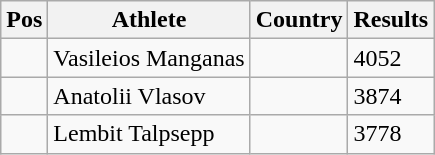<table class="wikitable">
<tr>
<th>Pos</th>
<th>Athlete</th>
<th>Country</th>
<th>Results</th>
</tr>
<tr>
<td align="center"></td>
<td>Vasileios Manganas</td>
<td></td>
<td>4052</td>
</tr>
<tr>
<td align="center"></td>
<td>Anatolii Vlasov</td>
<td></td>
<td>3874</td>
</tr>
<tr>
<td align="center"></td>
<td>Lembit Talpsepp</td>
<td></td>
<td>3778</td>
</tr>
</table>
